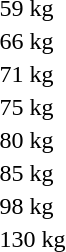<table>
<tr>
<td rowspan=2>59 kg</td>
<td rowspan=2></td>
<td rowspan=2></td>
<td></td>
</tr>
<tr>
<td></td>
</tr>
<tr>
<td rowspan=2>66 kg</td>
<td rowspan=2></td>
<td rowspan=2></td>
<td></td>
</tr>
<tr>
<td></td>
</tr>
<tr>
<td rowspan=2>71 kg</td>
<td rowspan=2></td>
<td rowspan=2></td>
<td></td>
</tr>
<tr>
<td></td>
</tr>
<tr>
<td rowspan=2>75 kg</td>
<td rowspan=2></td>
<td rowspan=2></td>
<td></td>
</tr>
<tr>
<td></td>
</tr>
<tr>
<td rowspan=2>80 kg</td>
<td rowspan=2></td>
<td rowspan=2></td>
<td></td>
</tr>
<tr>
<td></td>
</tr>
<tr>
<td rowspan=2>85 kg</td>
<td rowspan=2></td>
<td rowspan=2></td>
<td></td>
</tr>
<tr>
<td></td>
</tr>
<tr>
<td rowspan=2>98 kg</td>
<td rowspan=2></td>
<td rowspan=2></td>
<td></td>
</tr>
<tr>
<td></td>
</tr>
<tr>
<td rowspan=2>130 kg</td>
<td rowspan=2></td>
<td rowspan=2></td>
<td></td>
</tr>
<tr>
<td></td>
</tr>
<tr>
</tr>
</table>
